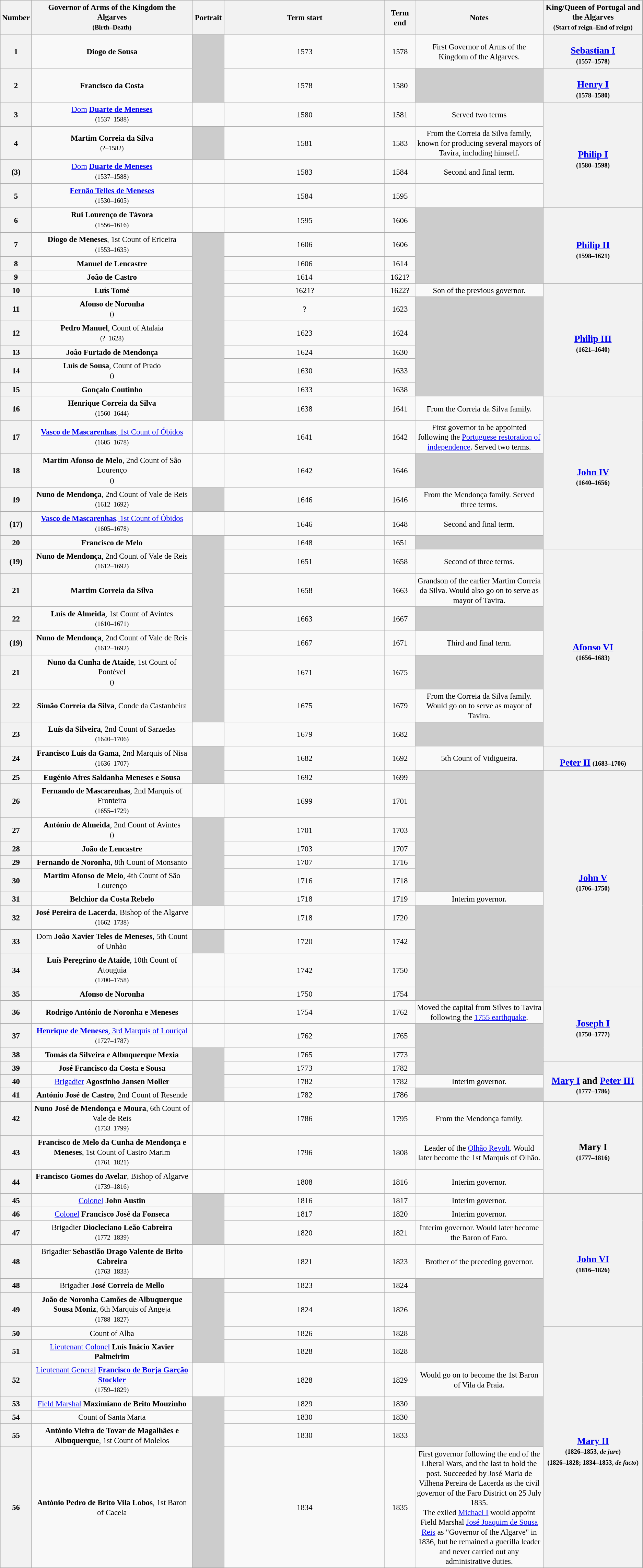<table class="wikitable" style="text-align:center; font-size:95%; width=100%; line-height:19px;">
<tr>
<th width="1%">Number</th>
<th width="25%">Governor of Arms of the Kingdom the Algarves<br><small>(Birth–Death)</small></th>
<th width="5%">Portrait</th>
<th width="25%">Term start</th>
<th>Term end</th>
<th width="20%">Notes</th>
<th>King/Queen of Portugal and the Algarves<br><small>(Start of reign–End of reign)</small></th>
</tr>
<tr>
<th>1</th>
<td><strong>Diogo de Sousa</strong></td>
<td rowspan="2" style="background-color: #ccc;"></td>
<td>1573</td>
<td>1578</td>
<td>First Governor of Arms of the Kingdom of the Algarves.</td>
<th><br><big><a href='#'>Sebastian I</a></big><br><small>(1557–1578)</small></th>
</tr>
<tr>
<th>2</th>
<td><strong>Francisco da Costa</strong></td>
<td>1578</td>
<td>1580</td>
<td style="background-color: #ccc;"></td>
<th><br><big><a href='#'>Henry I</a></big><br><small>(1578–1580)</small></th>
</tr>
<tr>
<th>3</th>
<td><a href='#'>Dom</a> <strong><a href='#'>Duarte de Meneses</a></strong><br><small>(1537–1588)</small></td>
<td></td>
<td>1580</td>
<td>1581</td>
<td>Served two terms</td>
<th rowspan="5"><br><big><a href='#'>Philip I</a></big><br><small>(1580–1598)</small></th>
</tr>
<tr>
<th>4</th>
<td><strong>Martim Correia da Silva</strong><br><small>(</small><small>?–1582)</small></td>
<td style="background-color: #ccc;"></td>
<td>1581</td>
<td>1583</td>
<td>From the Correia da Silva family, known for producing several mayors of Tavira, including himself.</td>
</tr>
<tr>
<th>(3)</th>
<td><a href='#'>Dom</a> <strong><a href='#'>Duarte de Meneses</a></strong><br><small>(1537–1588)</small></td>
<td></td>
<td>1583</td>
<td>1584</td>
<td>Second and final term.</td>
</tr>
<tr>
<th>5</th>
<td><a href='#'><strong>Fernão Telles de Meneses</strong></a><br><small>(1530–1605)</small></td>
<td></td>
<td>1584</td>
<td>1595</td>
<td></td>
</tr>
<tr>
<th rowspan="2">6</th>
<td rowspan="2"><strong>Rui Lourenço de Távora</strong><br><small>(1556–1616)</small></td>
<td rowspan="2"></td>
<td rowspan="2">1595</td>
<td rowspan="2">1606</td>
<td rowspan="5" style="background-color: #ccc;"></td>
</tr>
<tr>
<th rowspan="4"><br><big><a href='#'>Philip II</a></big><br><small>(1598–1621)</small></th>
</tr>
<tr>
<th>7</th>
<td><strong>Diogo de Meneses</strong>, 1st Count of Ericeira<br><small>(</small><small>1553–1635)</small></td>
<td rowspan="11" style="background-color: #ccc;"></td>
<td>1606</td>
<td>1606</td>
</tr>
<tr>
<th>8</th>
<td><strong>Manuel de Lencastre</strong></td>
<td>1606</td>
<td>1614</td>
</tr>
<tr>
<th>9</th>
<td><strong>João de Castro</strong></td>
<td>1614</td>
<td>1621?</td>
</tr>
<tr>
<th>10</th>
<td><strong>Luís Tomé</strong></td>
<td>1621?</td>
<td>1622?</td>
<td>Son of the previous governor.</td>
<th rowspan="7"><br><big><a href='#'>Philip III</a></big><br><small>(1621–1640)</small></th>
</tr>
<tr>
<th>11</th>
<td><strong>Afonso de Noronha</strong><br><small>()</small></td>
<td>?</td>
<td>1623</td>
<td rowspan="5" style="background-color: #ccc;"></td>
</tr>
<tr>
<th>12</th>
<td><strong>Pedro Manuel</strong>, Count of Atalaia<br><small>(?–1628)</small></td>
<td>1623</td>
<td>1624</td>
</tr>
<tr>
<th>13</th>
<td><strong>João Furtado de Mendonça</strong></td>
<td>1624</td>
<td>1630</td>
</tr>
<tr>
<th>14</th>
<td><strong>Luís de Sousa</strong>, Count of Prado<br><small>()</small></td>
<td>1630</td>
<td>1633</td>
</tr>
<tr>
<th>15</th>
<td><strong>Gonçalo Coutinho</strong></td>
<td>1633</td>
<td>1638</td>
</tr>
<tr>
<th rowspan="2">16</th>
<td rowspan="2"><strong>Henrique Correia da Silva</strong><br><small>(1560–1644)</small></td>
<td rowspan="2">1638</td>
<td rowspan="2">1641</td>
<td rowspan="2">From the Correia da Silva family.</td>
</tr>
<tr>
<th rowspan="7"><br><big><a href='#'>John IV</a></big><br><small>(1640–1656)</small></th>
</tr>
<tr>
<th>17</th>
<td><a href='#'><strong>Vasco de Mascarenhas</strong>, 1st Count of Óbidos</a><br><small>(1605–1678)</small></td>
<td></td>
<td>1641</td>
<td>1642</td>
<td>First governor to be appointed following the <a href='#'>Portuguese restoration of independence</a>. Served two terms.</td>
</tr>
<tr>
<th>18</th>
<td><strong>Martim Afonso de Melo</strong>, 2nd Count of São Lourenço<br><small>()</small></td>
<td></td>
<td>1642</td>
<td>1646</td>
<td style="background-color: #ccc;"></td>
</tr>
<tr>
<th>19</th>
<td><strong>Nuno de Mendonça</strong>, 2nd Count of Vale de Reis<br><small>(1612–1692)</small></td>
<td style="background-color: #ccc;"></td>
<td>1646</td>
<td>1646</td>
<td>From the Mendonça family. Served three terms.</td>
</tr>
<tr>
<th>(17)</th>
<td><a href='#'><strong>Vasco de Mascarenhas</strong>, 1st Count of Óbidos</a><br><small>(1605–1678)</small></td>
<td></td>
<td>1646</td>
<td>1648</td>
<td>Second and final term.</td>
</tr>
<tr>
<th>20</th>
<td><strong>Francisco de Melo</strong></td>
<td rowspan="8" style="background-color: #ccc;"></td>
<td>1648</td>
<td>1651</td>
<td style="background-color: #ccc;"></td>
</tr>
<tr>
<th rowspan="2">(19)</th>
<td rowspan="2"><strong>Nuno de Mendonça</strong>, 2nd Count of Vale de Reis<br><small>(1612–1692)</small></td>
<td rowspan="2">1651</td>
<td rowspan="2">1658</td>
<td rowspan="2">Second of three terms.</td>
</tr>
<tr>
<th rowspan="8"><br><big><a href='#'>Afonso VI</a></big><br><small>(1656–1683)</small></th>
</tr>
<tr>
<th>21</th>
<td><strong>Martim Correia da Silva</strong></td>
<td>1658</td>
<td>1663</td>
<td>Grandson of the earlier Martim Correia da Silva. Would also go on to serve as mayor of Tavira.</td>
</tr>
<tr>
<th>22</th>
<td><strong>Luís de Almeida</strong>, 1st Count of Avintes<br><small>(1610–1671)</small></td>
<td>1663</td>
<td>1667</td>
<td style="background-color: #ccc;"></td>
</tr>
<tr>
<th>(19)</th>
<td><strong>Nuno de Mendonça</strong>, 2nd Count of Vale de Reis<br><small>(1612–1692)</small></td>
<td>1667</td>
<td>1671</td>
<td>Third and final term.</td>
</tr>
<tr>
<th>21</th>
<td><strong>Nuno da Cunha de Ataíde</strong>, 1st Count of Pontével<br><small>()</small></td>
<td>1671</td>
<td>1675</td>
<td style="background-color: #ccc;"></td>
</tr>
<tr>
<th>22</th>
<td><strong>Simão Correia da Silva</strong>, Conde da Castanheira</td>
<td>1675</td>
<td>1679</td>
<td>From the Correia da Silva family. Would go on to serve as mayor of Tavira.</td>
</tr>
<tr>
<th>23</th>
<td><strong>Luís da Silveira</strong>, 2nd Count of Sarzedas<br><small>(1640–1706)</small></td>
<td></td>
<td>1679</td>
<td>1682</td>
<td style="background-color: #ccc;"></td>
</tr>
<tr>
<th rowspan="2">24</th>
<td rowspan="2"><strong>Francisco Luís da Gama</strong>, 2nd Marquis of Nisa<br><small>(1636–1707)</small></td>
<td rowspan="3" style="background-color: #ccc;"></td>
<td rowspan="2">1682</td>
<td rowspan="2">1692</td>
<td rowspan="2">5th Count of Vidigueira.</td>
</tr>
<tr>
<th><br><big><a href='#'>Peter II</a></big>
<small>(1683–1706</small><small>)</small></th>
</tr>
<tr>
<th>25</th>
<td><strong>Eugénio Aires Saldanha Meneses e Sousa</strong></td>
<td>1692</td>
<td>1699</td>
<td rowspan="6" style="background-color: #ccc;"></td>
<th rowspan="10"><br><big><a href='#'>John V</a></big><br><small>(1706–1750)</small></th>
</tr>
<tr>
<th>26</th>
<td><strong>Fernando de Mascarenhas</strong>, 2nd Marquis of Fronteira<br><small>(1655–</small><small>1729)</small></td>
<td></td>
<td>1699</td>
<td>1701</td>
</tr>
<tr>
<th>27</th>
<td><strong>António de Almeida</strong>, 2nd Count of Avintes<br><small>()</small></td>
<td rowspan="5" style="background-color: #ccc;"></td>
<td>1701</td>
<td>1703</td>
</tr>
<tr>
<th>28</th>
<td><strong>João de Lencastre</strong></td>
<td>1703</td>
<td>1707</td>
</tr>
<tr>
<th>29</th>
<td><strong>Fernando de Noronha</strong>, 8th Count of Monsanto</td>
<td>1707</td>
<td>1716</td>
</tr>
<tr>
<th>30</th>
<td><strong>Martim Afonso de Melo</strong>, 4th Count of São Lourenço</td>
<td>1716</td>
<td>1718</td>
</tr>
<tr>
<th>31</th>
<td><strong>Belchior da Costa Rebelo</strong></td>
<td>1718</td>
<td>1719</td>
<td>Interim governor.</td>
</tr>
<tr>
<th>32</th>
<td><strong>José Pereira de Lacerda</strong>, Bishop of the Algarve<br><small>(1662–1738)</small></td>
<td></td>
<td>1718</td>
<td>1720</td>
<td rowspan="4" style="background-color: #ccc;"></td>
</tr>
<tr>
<th>33</th>
<td>Dom <strong>João Xavier Teles de Meneses</strong>, 5th Count of Unhão</td>
<td style="background-color: #ccc;"></td>
<td>1720</td>
<td>1742</td>
</tr>
<tr>
<th>34</th>
<td><strong>Luís Peregrino de Ataíde</strong>, 10th Count of Atouguia<br><small>(1700–</small><small>1758)</small></td>
<td></td>
<td>1742</td>
<td>1750</td>
</tr>
<tr>
<th>35</th>
<td><strong>Afonso de Noronha</strong></td>
<td></td>
<td>1750</td>
<td>1754</td>
<th rowspan="5"><br><a href='#'><big>Joseph I</big></a><br><small>(1750–1777)</small></th>
</tr>
<tr>
<th>36</th>
<td><strong>Rodrigo António de Noronha e Meneses</strong></td>
<td></td>
<td>1754</td>
<td>1762</td>
<td>Moved the capital from Silves to Tavira following the <a href='#'>1755 earthquake</a>.</td>
</tr>
<tr>
<th>37</th>
<td><a href='#'><strong>Henrique de Meneses</strong>, 3rd Marquis of Louriçal</a><br><small>(</small><small>1727–1787)</small></td>
<td></td>
<td>1762</td>
<td>1765</td>
<td rowspan="4" style="background-color: #ccc;"></td>
</tr>
<tr>
<th>38</th>
<td><strong>Tomás da Silveira e Albuquerque Mexia</strong></td>
<td rowspan="5" style="background-color: #ccc;"></td>
<td>1765</td>
<td>1773</td>
</tr>
<tr>
<th rowspan="2">39</th>
<td rowspan="2"><strong>José Francisco da Costa e Sousa</strong></td>
<td rowspan="2">1773</td>
<td rowspan="2">1782</td>
</tr>
<tr>
<th rowspan="3"><br><big><a href='#'>Mary I</a> and <a href='#'>Peter III</a></big><br><small>(1777–1786)</small></th>
</tr>
<tr>
<th>40</th>
<td><a href='#'>Brigadier</a> <strong>Agostinho Jansen Moller</strong></td>
<td>1782</td>
<td>1782</td>
<td>Interim governor.</td>
</tr>
<tr>
<th>41</th>
<td><strong>António José de Castro</strong>, 2nd Count of Resende</td>
<td>1782</td>
<td>1786</td>
<td style="background-color: #ccc;"></td>
</tr>
<tr>
<th>42</th>
<td><strong>Nuno José de Mendonça e Moura</strong>, 6th Count of Vale de Reis<br><small>(</small><small>1733–1799)</small></td>
<td></td>
<td>1786</td>
<td>1795</td>
<td>From the Mendonça family.</td>
<th rowspan="3"><br><big>Mary I</big><br><small>(1777–1816)</small></th>
</tr>
<tr>
<th>43</th>
<td><strong>Francisco de Melo da Cunha de Mendonça e Meneses</strong>, 1st Count of Castro Marim<br><small>(</small><small>1761–1821)</small></td>
<td></td>
<td>1796</td>
<td>1808</td>
<td>Leader of the <a href='#'>Olhão Revolt</a>. Would later become the 1st Marquis of Olhão.</td>
</tr>
<tr>
<th>44</th>
<td><strong>Francisco Gomes do Avelar</strong>, Bishop of Algarve<br><small>(1739–1816)</small></td>
<td></td>
<td>1808</td>
<td>1816</td>
<td>Interim governor.</td>
</tr>
<tr>
<th>45</th>
<td><a href='#'>Colonel</a> <strong>John Austin</strong></td>
<td rowspan="3" style="background-color: #ccc;"></td>
<td>1816</td>
<td>1817</td>
<td>Interim governor.</td>
<th rowspan="6"><br><big><a href='#'>John VI</a></big><br><small>(1816–1826)</small></th>
</tr>
<tr>
<th>46</th>
<td><a href='#'>Colonel</a> <strong>Francisco José da Fonseca</strong></td>
<td>1817</td>
<td>1820</td>
<td>Interim governor.</td>
</tr>
<tr>
<th>47</th>
<td>Brigadier <strong>Diocleciano Leão Cabreira</strong><br><small>(1772–1839)</small></td>
<td>1820</td>
<td>1821</td>
<td>Interim governor. Would later become the Baron of Faro.</td>
</tr>
<tr>
<th>48</th>
<td>Brigadier <strong>Sebastião Drago Valente de Brito Cabreira</strong><br><small>(</small><small>1763–1833)</small></td>
<td></td>
<td>1821</td>
<td>1823</td>
<td>Brother of the preceding governor.</td>
</tr>
<tr>
<th>48</th>
<td>Brigadier <strong>José Correia de Mello</strong></td>
<td rowspan="4" style="background-color: #ccc;"></td>
<td>1823</td>
<td>1824</td>
<td rowspan="4" style="background-color: #ccc;"></td>
</tr>
<tr>
<th>49</th>
<td><strong>João de Noronha Camões de Albuquerque Sousa Moniz</strong>, 6th Marquis of Angeja<br><small>(1788–1827)</small></td>
<td>1824</td>
<td>1826</td>
</tr>
<tr>
<th>50</th>
<td>Count of Alba</td>
<td>1826</td>
<td>1828</td>
<th rowspan="7"><br><a href='#'><big>Mary II</big></a><br><small>(1826–1853, <em>de jure</em>)</small><br><small>(1826–1828; 1834–1853, <em>de facto</em>)</small></th>
</tr>
<tr>
<th>51</th>
<td><a href='#'>Lieutenant Colonel</a> <strong>Luís Inácio Xavier Palmeirim</strong></td>
<td>1828</td>
<td>1828</td>
</tr>
<tr>
<th>52</th>
<td><a href='#'>Lieutenant General</a> <strong><a href='#'>Francisco de Borja Garção Stockler</a></strong><br><small>(</small><small>1759–1829)</small></td>
<td></td>
<td>1828</td>
<td>1829</td>
<td>Would go on to become the 1st Baron of Vila da Praia.</td>
</tr>
<tr>
<th>53</th>
<td><a href='#'>Field Marshal</a> <strong>Maximiano de Brito Mouzinho</strong></td>
<td rowspan="4" style="background-color: #ccc;"></td>
<td>1829</td>
<td>1830</td>
<td rowspan="3" style="background-color: #ccc;"></td>
</tr>
<tr>
<th>54</th>
<td>Count of Santa Marta</td>
<td>1830</td>
<td>1830</td>
</tr>
<tr>
<th>55</th>
<td><strong>António Vieira de Tovar de Magalhães e Albuquerque</strong>, 1st Count of Molelos</td>
<td>1830</td>
<td>1833</td>
</tr>
<tr>
<th>56</th>
<td><strong>António Pedro de Brito Vila Lobos</strong>, 1st Baron of Cacela</td>
<td>1834</td>
<td>1835</td>
<td>First governor following the end of the Liberal Wars, and the last to hold the post. Succeeded by José Maria de Vilhena Pereira de Lacerda as the civil governor of the Faro District on 25 July 1835.<br>The exiled <a href='#'>Michael I</a> would appoint Field Marshal <a href='#'>José Joaquim de Sousa Reis</a> as "Governor of the Algarve" in 1836, but he remained a guerilla leader and never carried out any administrative duties.</td>
</tr>
</table>
